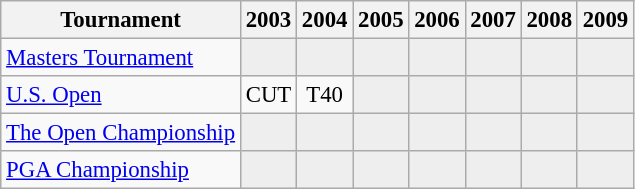<table class="wikitable" style="font-size:95%;text-align:center;">
<tr>
<th>Tournament</th>
<th>2003</th>
<th>2004</th>
<th>2005</th>
<th>2006</th>
<th>2007</th>
<th>2008</th>
<th>2009</th>
</tr>
<tr>
<td align=left><a href='#'>Masters Tournament</a></td>
<td style="background:#eeeeee;"></td>
<td style="background:#eeeeee;"></td>
<td style="background:#eeeeee;"></td>
<td style="background:#eeeeee;"></td>
<td style="background:#eeeeee;"></td>
<td style="background:#eeeeee;"></td>
<td style="background:#eeeeee;"></td>
</tr>
<tr>
<td align=left><a href='#'>U.S. Open</a></td>
<td>CUT</td>
<td>T40</td>
<td style="background:#eeeeee;"></td>
<td style="background:#eeeeee;"></td>
<td style="background:#eeeeee;"></td>
<td style="background:#eeeeee;"></td>
<td style="background:#eeeeee;"></td>
</tr>
<tr>
<td align=left><a href='#'>The Open Championship</a></td>
<td style="background:#eeeeee;"></td>
<td style="background:#eeeeee;"></td>
<td style="background:#eeeeee;"></td>
<td style="background:#eeeeee;"></td>
<td style="background:#eeeeee;"></td>
<td style="background:#eeeeee;"></td>
<td style="background:#eeeeee;"></td>
</tr>
<tr>
<td align=left><a href='#'>PGA Championship</a></td>
<td style="background:#eeeeee;"></td>
<td style="background:#eeeeee;"></td>
<td style="background:#eeeeee;"></td>
<td style="background:#eeeeee;"></td>
<td style="background:#eeeeee;"></td>
<td style="background:#eeeeee;"></td>
<td style="background:#eeeeee;"></td>
</tr>
</table>
